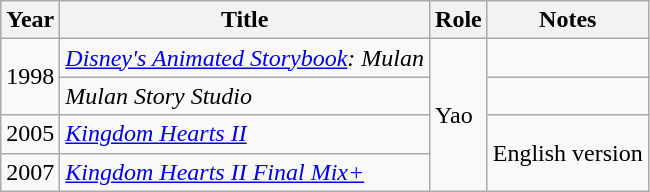<table class="wikitable sortable">
<tr>
<th>Year</th>
<th>Title</th>
<th>Role</th>
<th>Notes</th>
</tr>
<tr>
<td rowspan="2">1998</td>
<td><em><a href='#'>Disney's Animated Storybook</a>: Mulan</em></td>
<td rowspan="4">Yao</td>
<td></td>
</tr>
<tr>
<td><em>Mulan Story Studio</em></td>
<td></td>
</tr>
<tr>
<td>2005</td>
<td><em><a href='#'>Kingdom Hearts II</a></em></td>
<td rowspan="2">English version</td>
</tr>
<tr>
<td>2007</td>
<td><em><a href='#'>Kingdom Hearts II Final Mix+</a></em></td>
</tr>
</table>
